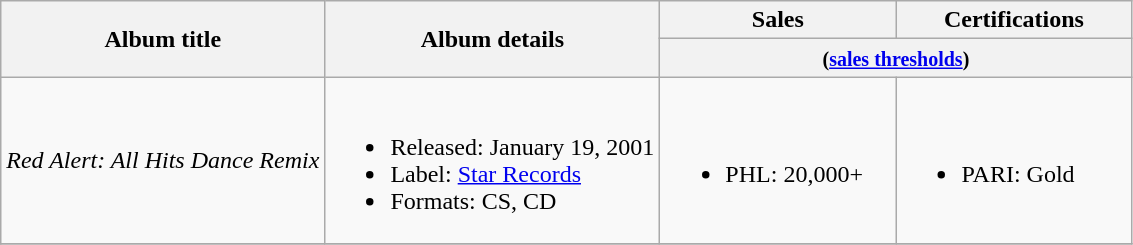<table class="wikitable">
<tr>
<th rowspan=2>Album title</th>
<th rowspan=2>Album details</th>
<th width=150>Sales</th>
<th width=150>Certifications</th>
</tr>
<tr>
<th colspan=2><small>(<a href='#'>sales thresholds</a>)</small></th>
</tr>
<tr>
<td><em>Red Alert: All Hits Dance Remix</em></td>
<td><br><ul><li>Released: January 19, 2001</li><li>Label: <a href='#'>Star Records</a></li><li>Formats: CS, CD</li></ul></td>
<td><br><ul><li>PHL: 20,000+</li></ul></td>
<td><br><ul><li>PARI: Gold</li></ul></td>
</tr>
<tr>
</tr>
</table>
